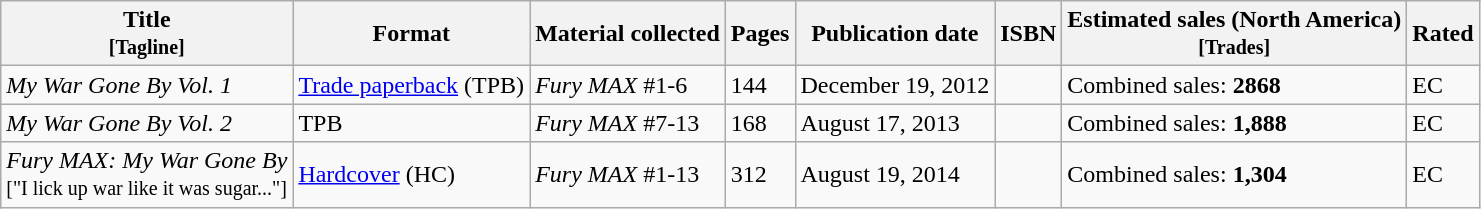<table class="wikitable">
<tr>
<th>Title<br><small>[Tagline]</small></th>
<th>Format</th>
<th>Material collected</th>
<th>Pages</th>
<th>Publication date</th>
<th>ISBN</th>
<th>Estimated sales (North America)<br><small>[Trades]</small></th>
<th>Rated</th>
</tr>
<tr>
<td><em>My War Gone By Vol. 1</em></td>
<td><a href='#'>Trade paperback</a> (TPB)</td>
<td><em>Fury MAX</em> #1-6</td>
<td>144</td>
<td>December 19, 2012</td>
<td><br></td>
<td>Combined sales: <strong>2868</strong></td>
<td>EC</td>
</tr>
<tr>
<td><em>My War Gone By Vol. 2</em></td>
<td>TPB</td>
<td><em>Fury MAX</em> #7-13</td>
<td>168</td>
<td>August 17, 2013</td>
<td><br></td>
<td>Combined sales: <strong>1,888</strong></td>
<td>EC</td>
</tr>
<tr>
<td><em>Fury MAX: My War Gone By</em><br> <small>["I lick up war like it was sugar..."]</small></td>
<td><a href='#'>Hardcover</a> (HC)</td>
<td><em>Fury MAX</em> #1-13</td>
<td>312</td>
<td>August 19, 2014</td>
<td><br></td>
<td>Combined sales: <strong>1,304</strong></td>
<td>EC</td>
</tr>
</table>
